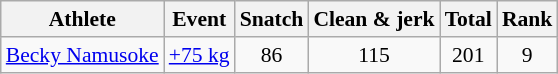<table class="wikitable" style="font-size:90%;text-align:center">
<tr>
<th>Athlete</th>
<th>Event</th>
<th>Snatch</th>
<th>Clean & jerk</th>
<th>Total</th>
<th>Rank</th>
</tr>
<tr align=center>
<td align=left><a href='#'>Becky Namusoke</a></td>
<td align=left><a href='#'>+75 kg</a></td>
<td>86</td>
<td>115</td>
<td>201</td>
<td>9</td>
</tr>
</table>
